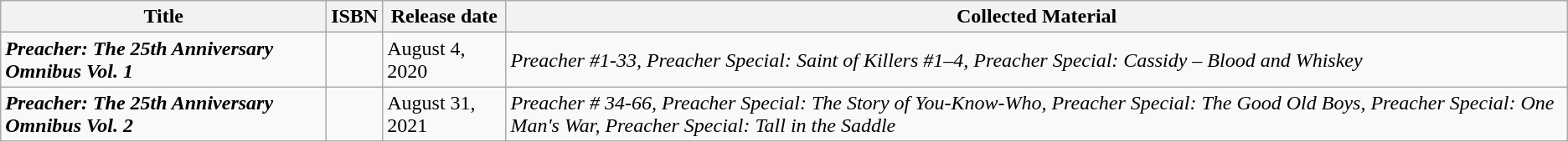<table class="wikitable">
<tr>
<th>Title</th>
<th>ISBN</th>
<th>Release date</th>
<th>Collected Material</th>
</tr>
<tr>
<td><strong><em>Preacher: The 25th Anniversary Omnibus Vol. 1</em></strong></td>
<td></td>
<td>August 4, 2020</td>
<td><em>Preacher #1-33, Preacher Special: Saint of Killers #1–4, Preacher Special: Cassidy – Blood and Whiskey</em></td>
</tr>
<tr>
<td><strong><em>Preacher: The 25th Anniversary Omnibus Vol. 2</em></strong></td>
<td></td>
<td>August 31, 2021</td>
<td><em>Preacher # 34-66, Preacher Special: The Story of You-Know-Who, Preacher Special: The Good Old Boys, Preacher Special: One Man's War, Preacher Special: Tall in the Saddle</em></td>
</tr>
</table>
